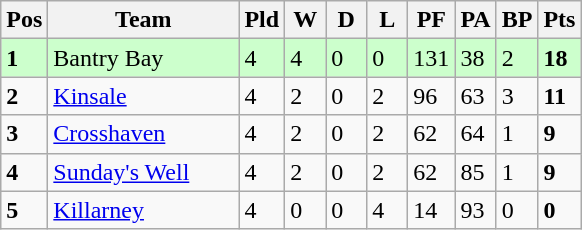<table class="wikitable" style="float:left; margin-right:15px; text-align: left;">
<tr>
<th width="20">Pos</th>
<th width="120">Team</th>
<th width="20">Pld</th>
<th width="20">W</th>
<th width="20">D</th>
<th width="20">L</th>
<th width="20">PF</th>
<th width="20">PA</th>
<th width="20">BP</th>
<th width="20">Pts</th>
</tr>
<tr bgcolor=#ccffcc>
<td align=left><strong>1</strong></td>
<td>Bantry Bay</td>
<td>4</td>
<td>4</td>
<td>0</td>
<td>0</td>
<td>131</td>
<td>38</td>
<td>2</td>
<td><strong>18</strong></td>
</tr>
<tr>
<td align=left><strong>2</strong></td>
<td><a href='#'>Kinsale</a></td>
<td>4</td>
<td>2</td>
<td>0</td>
<td>2</td>
<td>96</td>
<td>63</td>
<td>3</td>
<td><strong>11</strong></td>
</tr>
<tr>
<td align=left><strong>3</strong></td>
<td><a href='#'>Crosshaven</a></td>
<td>4</td>
<td>2</td>
<td>0</td>
<td>2</td>
<td>62</td>
<td>64</td>
<td>1</td>
<td><strong>9</strong></td>
</tr>
<tr>
<td align=left><strong>4</strong></td>
<td><a href='#'>Sunday's Well</a></td>
<td>4</td>
<td>2</td>
<td>0</td>
<td>2</td>
<td>62</td>
<td>85</td>
<td>1</td>
<td><strong>9</strong></td>
</tr>
<tr>
<td align=left><strong>5</strong></td>
<td><a href='#'>Killarney</a></td>
<td>4</td>
<td>0</td>
<td>0</td>
<td>4</td>
<td>14</td>
<td>93</td>
<td>0</td>
<td><strong>0</strong></td>
</tr>
</table>
